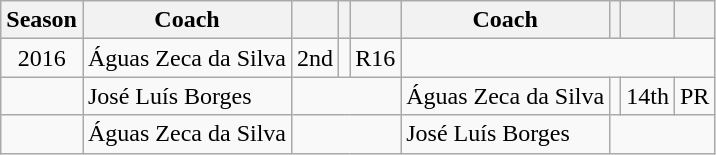<table class="wikitable" style="text-align:center;">
<tr>
<th>Season</th>
<th>Coach</th>
<th></th>
<th></th>
<th></th>
<th>Coach</th>
<th></th>
<th></th>
<th></th>
</tr>
<tr>
<td>2016</td>
<td align=left> Águas Zeca da Silva</td>
<td>2nd</td>
<td></td>
<td>R16</td>
</tr>
<tr>
<td></td>
<td align=left> José Luís Borges</td>
<td colspan=3></td>
<td align=left> Águas Zeca da Silva</td>
<td></td>
<td>14th</td>
<td>PR</td>
</tr>
<tr>
<td></td>
<td align=left> Águas Zeca da Silva</td>
<td colspan=3></td>
<td align=left> José Luís Borges</td>
</tr>
</table>
